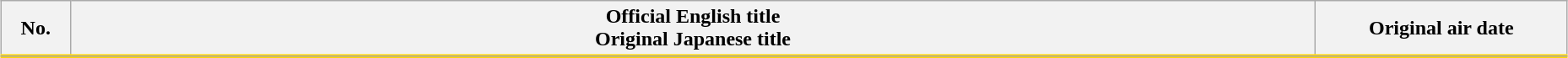<table class="wikitable" style="width:98%; margin:auto; background:#FFF;">
<tr style="border-bottom: 3px solid #FFD500;">
<th style="width:3em;">No.</th>
<th>Official English title<br>Original Japanese title</th>
<th style="width:12em;">Original air date</th>
</tr>
<tr>
</tr>
</table>
